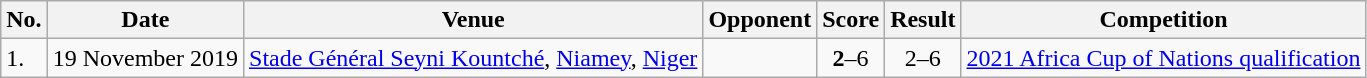<table class="wikitable">
<tr>
<th>No.</th>
<th>Date</th>
<th>Venue</th>
<th>Opponent</th>
<th>Score</th>
<th>Result</th>
<th>Competition</th>
</tr>
<tr>
<td>1.</td>
<td>19 November 2019</td>
<td><a href='#'>Stade Général Seyni Kountché</a>, <a href='#'>Niamey</a>, <a href='#'>Niger</a></td>
<td></td>
<td align=center><strong>2</strong>–6</td>
<td align=center>2–6</td>
<td><a href='#'>2021 Africa Cup of Nations qualification</a></td>
</tr>
</table>
